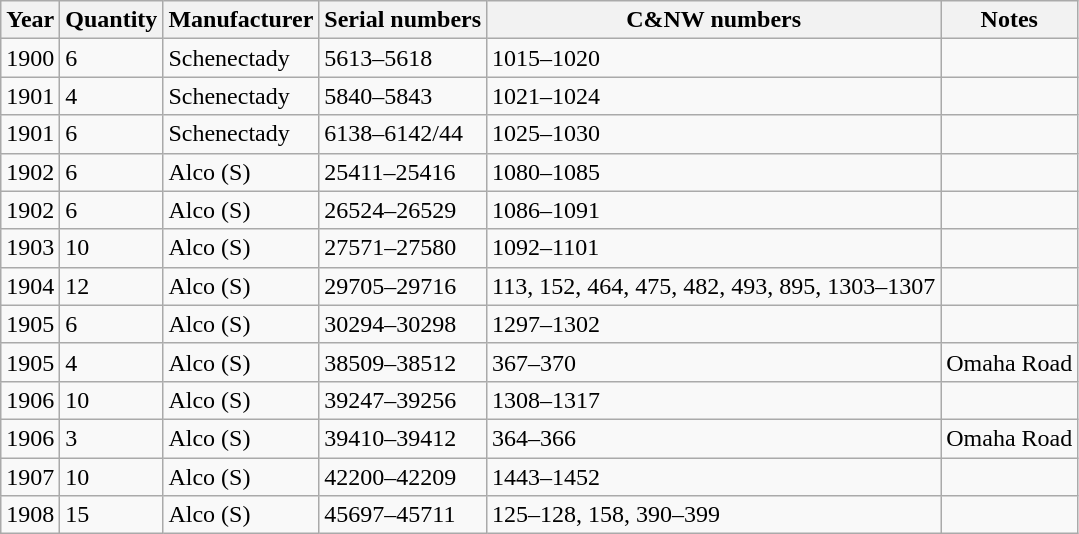<table class="wikitable collapsible collapsed">
<tr>
<th>Year</th>
<th>Quantity</th>
<th>Manufacturer</th>
<th>Serial numbers</th>
<th>C&NW numbers</th>
<th>Notes</th>
</tr>
<tr>
<td>1900</td>
<td>6</td>
<td>Schenectady</td>
<td>5613–5618</td>
<td>1015–1020</td>
<td align=left></td>
</tr>
<tr>
<td>1901</td>
<td>4</td>
<td>Schenectady</td>
<td>5840–5843</td>
<td>1021–1024</td>
<td align-left></td>
</tr>
<tr>
<td>1901</td>
<td>6</td>
<td>Schenectady</td>
<td>6138–6142/44</td>
<td>1025–1030</td>
<td align-left></td>
</tr>
<tr>
<td>1902</td>
<td>6</td>
<td>Alco (S)</td>
<td>25411–25416</td>
<td>1080–1085</td>
<td align=left></td>
</tr>
<tr>
<td>1902</td>
<td>6</td>
<td>Alco (S)</td>
<td>26524–26529</td>
<td>1086–1091</td>
<td align=left></td>
</tr>
<tr>
<td>1903</td>
<td>10</td>
<td>Alco (S)</td>
<td>27571–27580</td>
<td>1092–1101</td>
<td align=left></td>
</tr>
<tr>
<td>1904</td>
<td>12</td>
<td>Alco (S)</td>
<td>29705–29716</td>
<td>113, 152, 464, 475, 482, 493, 895, 1303–1307</td>
<td align=left></td>
</tr>
<tr>
<td>1905</td>
<td>6</td>
<td>Alco (S)</td>
<td>30294–30298</td>
<td>1297–1302</td>
<td align=left></td>
</tr>
<tr>
<td>1905</td>
<td>4</td>
<td>Alco (S)</td>
<td>38509–38512</td>
<td>367–370</td>
<td align=left>Omaha Road</td>
</tr>
<tr>
<td>1906</td>
<td>10</td>
<td>Alco (S)</td>
<td>39247–39256</td>
<td>1308–1317</td>
<td align=left></td>
</tr>
<tr>
<td>1906</td>
<td>3</td>
<td>Alco (S)</td>
<td>39410–39412</td>
<td>364–366</td>
<td align=left>Omaha Road</td>
</tr>
<tr>
<td>1907</td>
<td>10</td>
<td>Alco (S)</td>
<td>42200–42209</td>
<td>1443–1452</td>
<td align=left></td>
</tr>
<tr>
<td>1908</td>
<td>15</td>
<td>Alco (S)</td>
<td>45697–45711</td>
<td>125–128, 158, 390–399</td>
<td align=left></td>
</tr>
</table>
